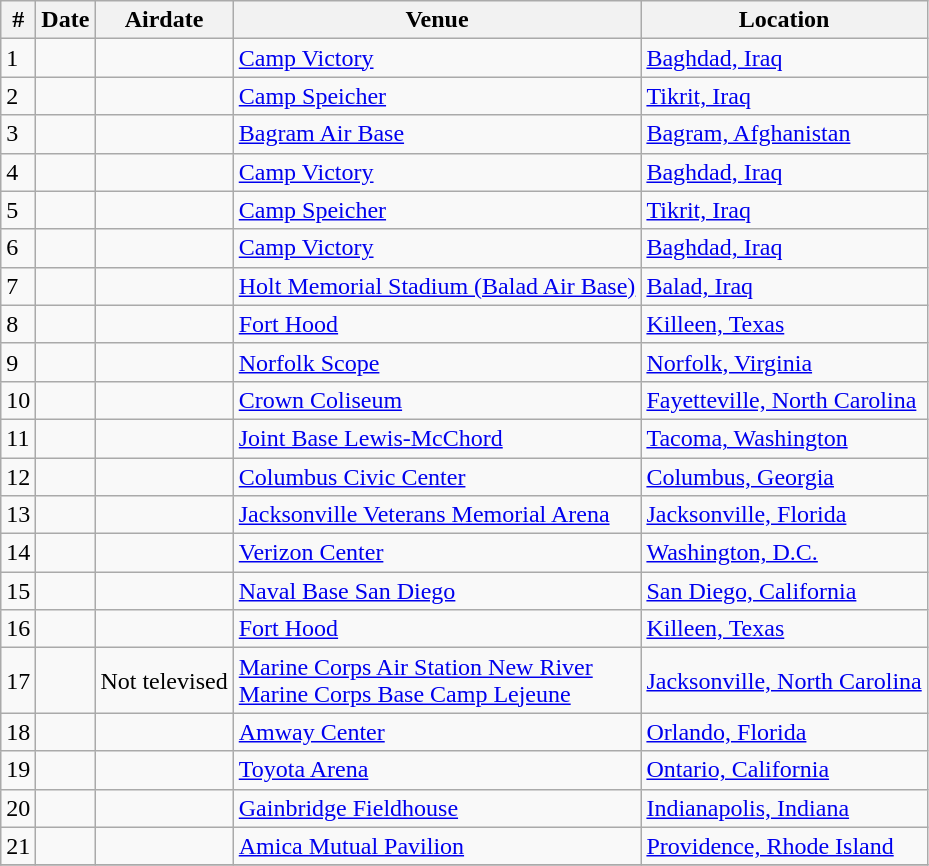<table class="wikitable sortable">
<tr>
<th>#</th>
<th>Date</th>
<th>Airdate</th>
<th>Venue</th>
<th>Location</th>
</tr>
<tr>
<td>1</td>
<td></td>
<td></td>
<td><a href='#'>Camp Victory</a></td>
<td><a href='#'>Baghdad, Iraq</a></td>
</tr>
<tr>
<td>2</td>
<td></td>
<td></td>
<td><a href='#'>Camp Speicher</a></td>
<td><a href='#'>Tikrit, Iraq</a></td>
</tr>
<tr>
<td>3</td>
<td></td>
<td></td>
<td><a href='#'>Bagram Air Base</a></td>
<td><a href='#'>Bagram, Afghanistan</a></td>
</tr>
<tr>
<td>4</td>
<td></td>
<td></td>
<td><a href='#'>Camp Victory</a></td>
<td><a href='#'>Baghdad, Iraq</a></td>
</tr>
<tr>
<td>5</td>
<td></td>
<td></td>
<td><a href='#'>Camp Speicher</a></td>
<td><a href='#'>Tikrit, Iraq</a></td>
</tr>
<tr>
<td>6</td>
<td></td>
<td></td>
<td><a href='#'>Camp Victory</a></td>
<td><a href='#'>Baghdad, Iraq</a></td>
</tr>
<tr>
<td>7</td>
<td></td>
<td></td>
<td><a href='#'>Holt Memorial Stadium (Balad Air Base)</a></td>
<td><a href='#'>Balad, Iraq</a></td>
</tr>
<tr>
<td>8</td>
<td></td>
<td></td>
<td><a href='#'>Fort Hood</a></td>
<td><a href='#'>Killeen, Texas</a></td>
</tr>
<tr>
<td>9</td>
<td></td>
<td></td>
<td><a href='#'>Norfolk Scope</a></td>
<td><a href='#'>Norfolk, Virginia</a></td>
</tr>
<tr>
<td>10</td>
<td></td>
<td></td>
<td><a href='#'>Crown Coliseum</a></td>
<td><a href='#'>Fayetteville, North Carolina</a></td>
</tr>
<tr>
<td>11</td>
<td></td>
<td></td>
<td><a href='#'>Joint Base Lewis-McChord</a></td>
<td><a href='#'>Tacoma, Washington</a></td>
</tr>
<tr>
<td>12</td>
<td></td>
<td></td>
<td><a href='#'>Columbus Civic Center</a></td>
<td><a href='#'>Columbus, Georgia</a></td>
</tr>
<tr>
<td>13</td>
<td></td>
<td></td>
<td><a href='#'>Jacksonville Veterans Memorial Arena</a></td>
<td><a href='#'>Jacksonville, Florida</a></td>
</tr>
<tr>
<td>14</td>
<td></td>
<td></td>
<td><a href='#'>Verizon Center</a></td>
<td><a href='#'>Washington, D.C.</a></td>
</tr>
<tr>
<td>15</td>
<td></td>
<td></td>
<td><a href='#'>Naval Base San Diego</a></td>
<td><a href='#'>San Diego, California</a></td>
</tr>
<tr>
<td>16</td>
<td></td>
<td></td>
<td><a href='#'>Fort Hood</a></td>
<td><a href='#'>Killeen, Texas</a></td>
</tr>
<tr>
<td>17</td>
<td></td>
<td>Not televised</td>
<td><a href='#'>Marine Corps Air Station New River</a><br><a href='#'>Marine Corps Base Camp Lejeune</a></td>
<td><a href='#'>Jacksonville, North Carolina</a></td>
</tr>
<tr>
<td>18</td>
<td></td>
<td></td>
<td><a href='#'>Amway Center</a></td>
<td><a href='#'>Orlando, Florida</a></td>
</tr>
<tr>
<td>19</td>
<td></td>
<td></td>
<td><a href='#'>Toyota Arena</a></td>
<td><a href='#'>Ontario, California</a></td>
</tr>
<tr>
<td>20</td>
<td></td>
<td></td>
<td><a href='#'>Gainbridge Fieldhouse</a></td>
<td><a href='#'>Indianapolis, Indiana</a></td>
</tr>
<tr>
<td>21</td>
<td></td>
<td></td>
<td><a href='#'>Amica Mutual Pavilion</a></td>
<td><a href='#'>Providence, Rhode Island</a></td>
</tr>
<tr>
</tr>
</table>
